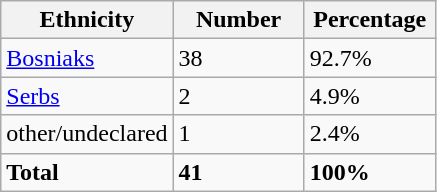<table class="wikitable">
<tr>
<th width="100px">Ethnicity</th>
<th width="80px">Number</th>
<th width="80px">Percentage</th>
</tr>
<tr>
<td><a href='#'>Bosniaks</a></td>
<td>38</td>
<td>92.7%</td>
</tr>
<tr>
<td><a href='#'>Serbs</a></td>
<td>2</td>
<td>4.9%</td>
</tr>
<tr>
<td>other/undeclared</td>
<td>1</td>
<td>2.4%</td>
</tr>
<tr>
<td><strong>Total</strong></td>
<td><strong>41</strong></td>
<td><strong>100%</strong></td>
</tr>
</table>
